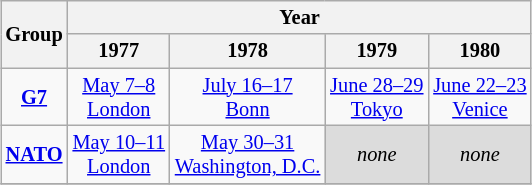<table class="wikitable" style="margin:1em auto; font-size:85%; text-align:center;">
<tr>
<th rowspan="2">Group</th>
<th colspan="4">Year</th>
</tr>
<tr>
<th>1977</th>
<th>1978</th>
<th>1979</th>
<th>1980</th>
</tr>
<tr>
<td><strong><a href='#'>G7</a></strong></td>
<td><a href='#'>May 7–8</a><br> <a href='#'>London</a></td>
<td><a href='#'>July 16–17</a><br> <a href='#'>Bonn</a></td>
<td><a href='#'>June 28–29</a><br> <a href='#'>Tokyo</a></td>
<td><a href='#'>June 22–23</a><br> <a href='#'>Venice</a></td>
</tr>
<tr>
<td><strong><a href='#'>NATO</a></strong></td>
<td><a href='#'>May 10–11</a><br> <a href='#'>London</a></td>
<td><a href='#'>May 30–31</a><br> <a href='#'>Washington, D.C.</a></td>
<td style="background:#dcdcdc;"><em>none</em></td>
<td style="background:#dcdcdc;"><em>none</em></td>
</tr>
<tr>
</tr>
</table>
